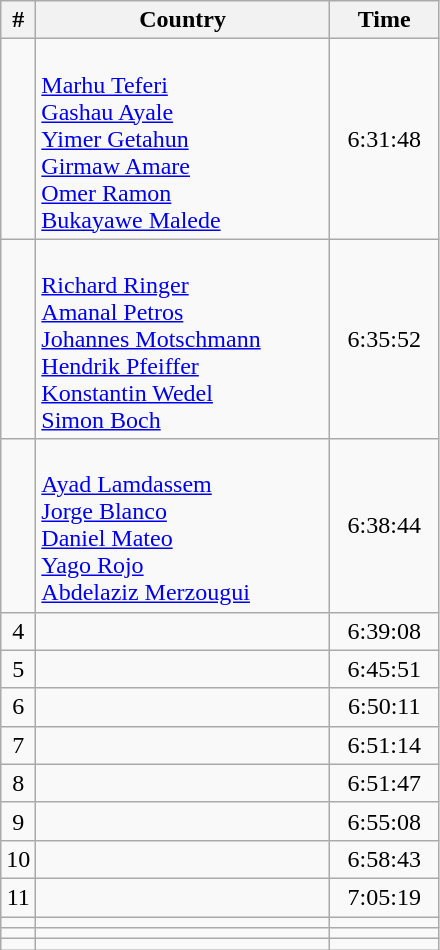<table class="wikitable "style="font-size:100%; text-align:center;">
<tr>
<th width=8%>#</th>
<th width=67%>Country</th>
<th width=25%>Time</th>
</tr>
<tr>
<td></td>
<td align=left><br><a href='#'>Marhu Teferi</a><br><a href='#'>Gashau Ayale</a><br><a href='#'>Yimer Getahun</a><br><a href='#'>Girmaw Amare</a><br><a href='#'>Omer Ramon</a><br><a href='#'>Bukayawe Malede</a></td>
<td>6:31:48</td>
</tr>
<tr>
<td></td>
<td align=left><br><a href='#'>Richard Ringer</a><br><a href='#'>Amanal Petros</a><br><a href='#'>Johannes Motschmann</a><br><a href='#'>Hendrik Pfeiffer</a><br><a href='#'>Konstantin Wedel</a><br><a href='#'>Simon Boch</a></td>
<td>6:35:52</td>
</tr>
<tr>
<td></td>
<td align=left><br><a href='#'>Ayad Lamdassem</a><br><a href='#'>Jorge Blanco</a><br><a href='#'>Daniel Mateo</a><br><a href='#'>Yago Rojo</a><br><a href='#'>Abdelaziz Merzougui</a></td>
<td>6:38:44</td>
</tr>
<tr>
<td>4</td>
<td align=left></td>
<td>6:39:08</td>
</tr>
<tr>
<td>5</td>
<td align=left></td>
<td>6:45:51</td>
</tr>
<tr>
<td>6</td>
<td align=left></td>
<td>6:50:11</td>
</tr>
<tr>
<td>7</td>
<td align=left></td>
<td>6:51:14</td>
</tr>
<tr>
<td>8</td>
<td align=left></td>
<td>6:51:47</td>
</tr>
<tr>
<td>9</td>
<td align=left></td>
<td>6:55:08</td>
</tr>
<tr>
<td>10</td>
<td align=left></td>
<td>6:58:43</td>
</tr>
<tr>
<td>11</td>
<td align=left></td>
<td>7:05:19</td>
</tr>
<tr>
<td></td>
<td align=left></td>
<td></td>
</tr>
<tr>
<td></td>
<td align=left></td>
<td></td>
</tr>
<tr>
<td></td>
<td align=left></td>
<td></td>
</tr>
</table>
